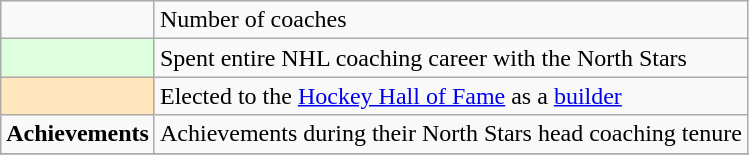<table class="wikitable">
<tr>
<td></td>
<td>Number of coaches</td>
</tr>
<tr>
<td style="background-color:#ddffdd"></td>
<td>Spent entire NHL coaching career with the North Stars</td>
</tr>
<tr>
<td style="background-color:#FFE6BD"></td>
<td>Elected to the <a href='#'>Hockey Hall of Fame</a> as a <a href='#'>builder</a></td>
</tr>
<tr>
<td><strong>Achievements</strong></td>
<td>Achievements during their North Stars head coaching tenure</td>
</tr>
<tr>
</tr>
</table>
